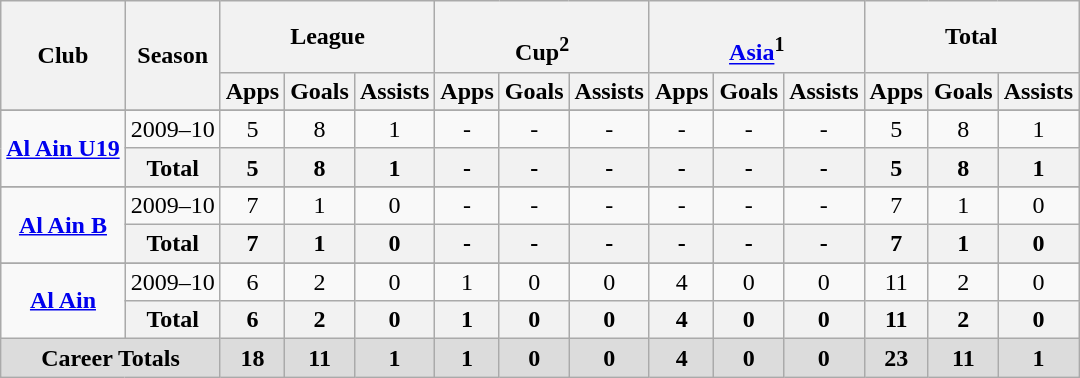<table class="wikitable" style="text-align: center;">
<tr>
<th rowspan="2">Club</th>
<th rowspan="2">Season</th>
<th colspan="3">League</th>
<th colspan="3"><br>Cup<sup>2</sup></th>
<th colspan="3"><br><a href='#'>Asia</a><sup>1</sup></th>
<th colspan="3">Total</th>
</tr>
<tr>
<th>Apps</th>
<th>Goals</th>
<th>Assists</th>
<th>Apps</th>
<th>Goals</th>
<th>Assists</th>
<th>Apps</th>
<th>Goals</th>
<th>Assists</th>
<th>Apps</th>
<th>Goals</th>
<th>Assists</th>
</tr>
<tr>
</tr>
<tr align=center>
<td rowspan="2" align=center valign=center><strong><a href='#'>Al Ain U19</a></strong></td>
<td>2009–10</td>
<td>5</td>
<td>8</td>
<td>1</td>
<td>-</td>
<td>-</td>
<td>-</td>
<td>-</td>
<td>-</td>
<td>-</td>
<td>5</td>
<td>8</td>
<td>1</td>
</tr>
<tr align=center>
<th>Total</th>
<th>5</th>
<th>8</th>
<th>1</th>
<th>-</th>
<th>-</th>
<th>-</th>
<th>-</th>
<th>-</th>
<th>-</th>
<th>5</th>
<th>8</th>
<th>1</th>
</tr>
<tr>
</tr>
<tr align=center>
<td rowspan="2" align=center valign=center><strong><a href='#'>Al Ain B</a></strong></td>
<td>2009–10</td>
<td>7</td>
<td>1</td>
<td>0</td>
<td>-</td>
<td>-</td>
<td>-</td>
<td>-</td>
<td>-</td>
<td>-</td>
<td>7</td>
<td>1</td>
<td>0</td>
</tr>
<tr align=center>
<th>Total</th>
<th>7</th>
<th>1</th>
<th>0</th>
<th>-</th>
<th>-</th>
<th>-</th>
<th>-</th>
<th>-</th>
<th>-</th>
<th>7</th>
<th>1</th>
<th>0</th>
</tr>
<tr>
</tr>
<tr align=center>
<td rowspan="2" align=center valign=center><strong><a href='#'>Al Ain</a></strong></td>
<td>2009–10</td>
<td>6</td>
<td>2</td>
<td>0</td>
<td>1</td>
<td>0</td>
<td>0</td>
<td>4</td>
<td>0</td>
<td>0</td>
<td>11</td>
<td>2</td>
<td>0</td>
</tr>
<tr align=center>
<th>Total</th>
<th>6</th>
<th>2</th>
<th>0</th>
<th>1</th>
<th>0</th>
<th>0</th>
<th>4</th>
<th>0</th>
<th>0</th>
<th>11</th>
<th>2</th>
<th>0</th>
</tr>
<tr>
<th style="background: #DCDCDC" colspan="2">Career Totals</th>
<th style="background: #DCDCDC">18</th>
<th style="background: #DCDCDC">11</th>
<th style="background: #DCDCDC">1</th>
<th style="background: #DCDCDC">1</th>
<th style="background: #DCDCDC">0</th>
<th style="background: #DCDCDC">0</th>
<th style="background: #DCDCDC">4</th>
<th style="background: #DCDCDC">0</th>
<th style="background: #DCDCDC">0</th>
<th style="background: #DCDCDC">23</th>
<th style="background: #DCDCDC">11</th>
<th style="background: #DCDCDC">1</th>
</tr>
</table>
